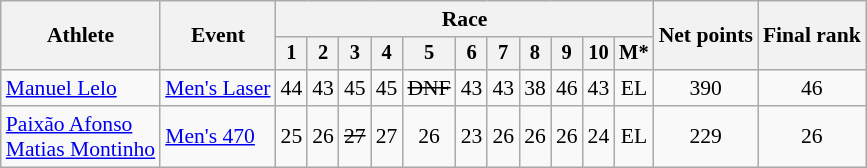<table class="wikitable" style="font-size:90%">
<tr>
<th rowspan="2">Athlete</th>
<th rowspan="2">Event</th>
<th colspan=11>Race</th>
<th rowspan=2>Net points</th>
<th rowspan=2>Final rank</th>
</tr>
<tr style="font-size:95%">
<th>1</th>
<th>2</th>
<th>3</th>
<th>4</th>
<th>5</th>
<th>6</th>
<th>7</th>
<th>8</th>
<th>9</th>
<th>10</th>
<th>M*</th>
</tr>
<tr align=center>
<td align=left><a href='#'>Manuel Lelo</a></td>
<td align=left><a href='#'>Men's Laser</a></td>
<td>44</td>
<td>43</td>
<td>45</td>
<td>45</td>
<td><s>DNF</s></td>
<td>43</td>
<td>43</td>
<td>38</td>
<td>46</td>
<td>43</td>
<td>EL</td>
<td>390</td>
<td>46</td>
</tr>
<tr align=center>
<td align=left><a href='#'>Paixão Afonso</a><br><a href='#'>Matias Montinho</a></td>
<td align=left><a href='#'>Men's 470</a></td>
<td>25</td>
<td>26</td>
<td><s>27</s></td>
<td>27</td>
<td>26</td>
<td>23</td>
<td>26</td>
<td>26</td>
<td>26</td>
<td>24</td>
<td>EL</td>
<td>229</td>
<td>26</td>
</tr>
</table>
